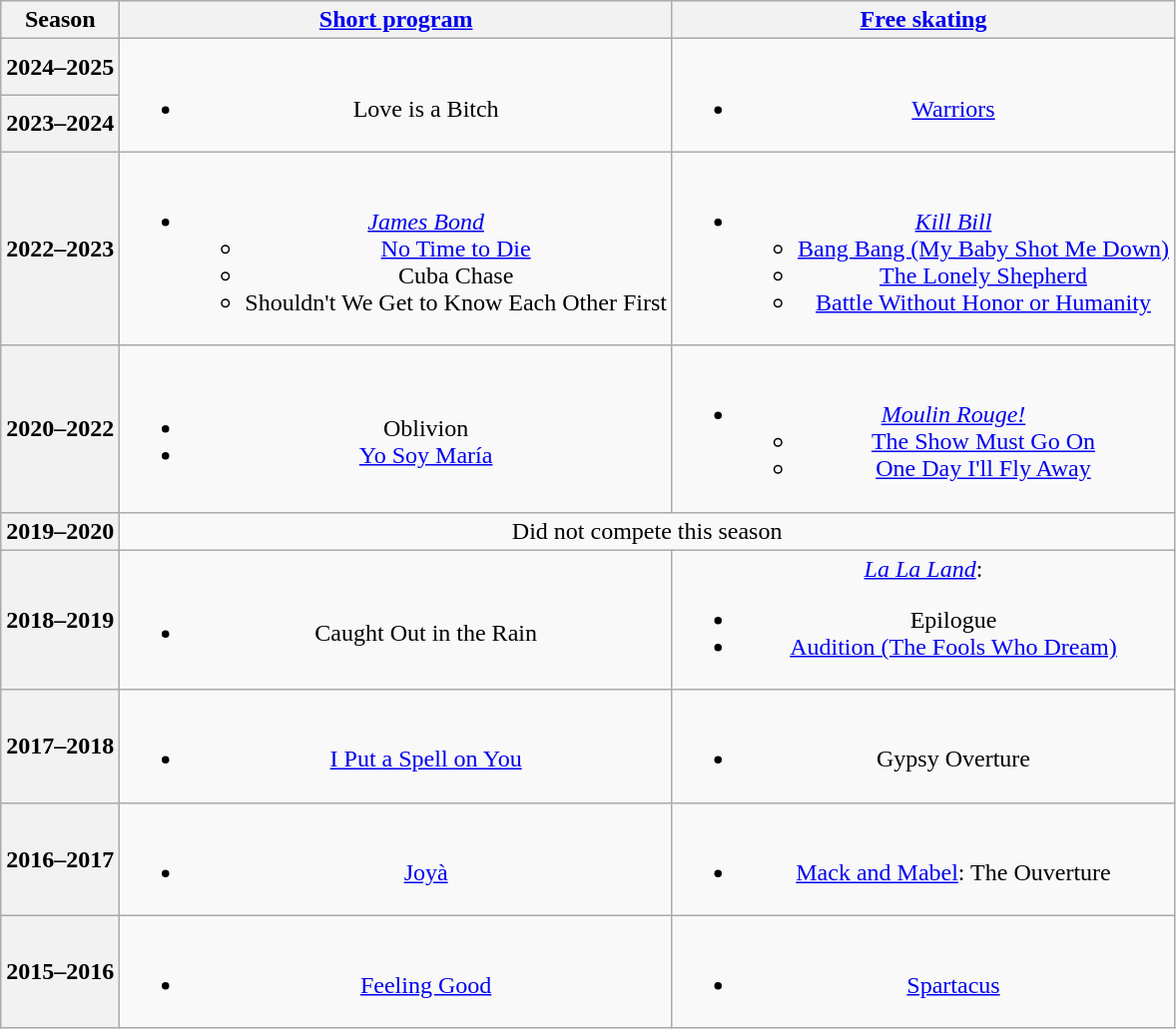<table class=wikitable style=text-align:center>
<tr>
<th>Season</th>
<th><a href='#'>Short program</a></th>
<th><a href='#'>Free skating</a></th>
</tr>
<tr>
<th>2024–2025 <br> </th>
<td rowspan=2><br><ul><li>Love is a Bitch <br></li></ul></td>
<td rowspan=2><br><ul><li><a href='#'>Warriors</a> <br></li></ul></td>
</tr>
<tr>
<th>2023–2024 <br> </th>
</tr>
<tr>
<th>2022–2023 <br> </th>
<td><br><ul><li><em><a href='#'>James Bond</a></em><ul><li><a href='#'>No Time to Die</a> <br></li><li>Cuba Chase</li><li>Shouldn't We Get to Know Each Other First <br></li></ul></li></ul></td>
<td><br><ul><li><em><a href='#'>Kill Bill</a></em><ul><li><a href='#'>Bang Bang (My Baby Shot Me Down)</a>  <br> </li><li><a href='#'>The Lonely Shepherd</a> <br> </li><li><a href='#'>Battle Without Honor or Humanity</a> <br> </li></ul></li></ul></td>
</tr>
<tr>
<th>2020–2022 <br> </th>
<td><br><ul><li>Oblivion</li><li><a href='#'>Yo Soy María</a> <br></li></ul></td>
<td><br><ul><li><em><a href='#'>Moulin Rouge!</a></em><ul><li><a href='#'>The Show Must Go On</a>  <br> </li><li><a href='#'>One Day I'll Fly Away</a> <br> </li></ul></li></ul></td>
</tr>
<tr>
<th scope="row">2019–2020</th>
<td colspan=3>Did not compete this season</td>
</tr>
<tr>
<th>2018–2019 <br> </th>
<td><br><ul><li>Caught Out in the Rain <br></li></ul></td>
<td><em><a href='#'>La La Land</a></em>:<br><ul><li>Epilogue <br></li><li><a href='#'>Audition (The Fools Who Dream)</a> <br></li></ul></td>
</tr>
<tr>
<th>2017–2018 <br> </th>
<td><br><ul><li><a href='#'>I Put a Spell on You</a> <br></li></ul></td>
<td><br><ul><li>Gypsy Overture <br></li></ul></td>
</tr>
<tr>
<th>2016–2017 <br> </th>
<td><br><ul><li><a href='#'>Joyà</a><br> </li></ul></td>
<td><br><ul><li><a href='#'>Mack and Mabel</a>: The Ouverture <br></li></ul></td>
</tr>
<tr>
<th>2015–2016 <br> </th>
<td><br><ul><li><a href='#'>Feeling Good</a> <br></li></ul></td>
<td><br><ul><li><a href='#'>Spartacus</a> <br></li></ul></td>
</tr>
</table>
